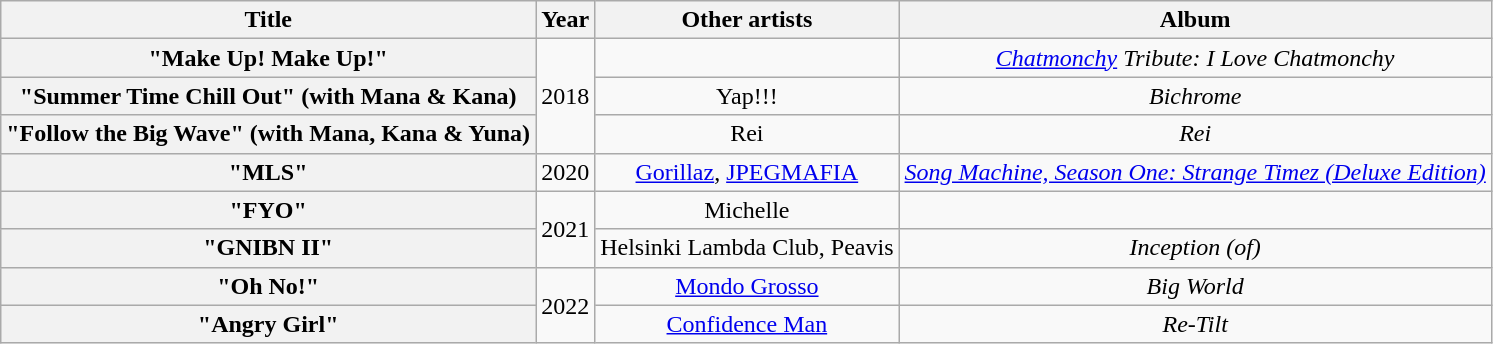<table class="wikitable sortable plainrowheaders" style="text-align: center;">
<tr>
<th scope="col">Title</th>
<th scope="col">Year</th>
<th scope="col">Other artists</th>
<th scope="col">Album</th>
</tr>
<tr>
<th scope="row">"Make Up! Make Up!"</th>
<td rowspan="3">2018</td>
<td></td>
<td><em><a href='#'>Chatmonchy</a> Tribute: I Love Chatmonchy</em></td>
</tr>
<tr>
<th scope="row">"Summer Time Chill Out" (with Mana & Kana)</th>
<td>Yap!!!</td>
<td><em>Bichrome</em></td>
</tr>
<tr>
<th scope="row">"Follow the Big Wave" (with Mana, Kana & Yuna)</th>
<td>Rei</td>
<td><em>Rei</em></td>
</tr>
<tr>
<th scope="row">"MLS"</th>
<td>2020</td>
<td><a href='#'>Gorillaz</a>, <a href='#'>JPEGMAFIA</a></td>
<td><em><a href='#'>Song Machine, Season One: Strange Timez (Deluxe Edition)</a></em></td>
</tr>
<tr>
<th scope="row">"FYO"</th>
<td rowspan="2">2021</td>
<td>Michelle</td>
<td></td>
</tr>
<tr>
<th scope="row">"GNIBN II"</th>
<td>Helsinki Lambda Club, Peavis</td>
<td><em>Inception (of)</em></td>
</tr>
<tr>
<th scope="row">"Oh No!"</th>
<td rowspan="2">2022</td>
<td><a href='#'>Mondo Grosso</a></td>
<td><em>Big World</em></td>
</tr>
<tr>
<th scope="row">"Angry Girl"</th>
<td><a href='#'>Confidence Man</a></td>
<td><em>Re-Tilt</em></td>
</tr>
</table>
